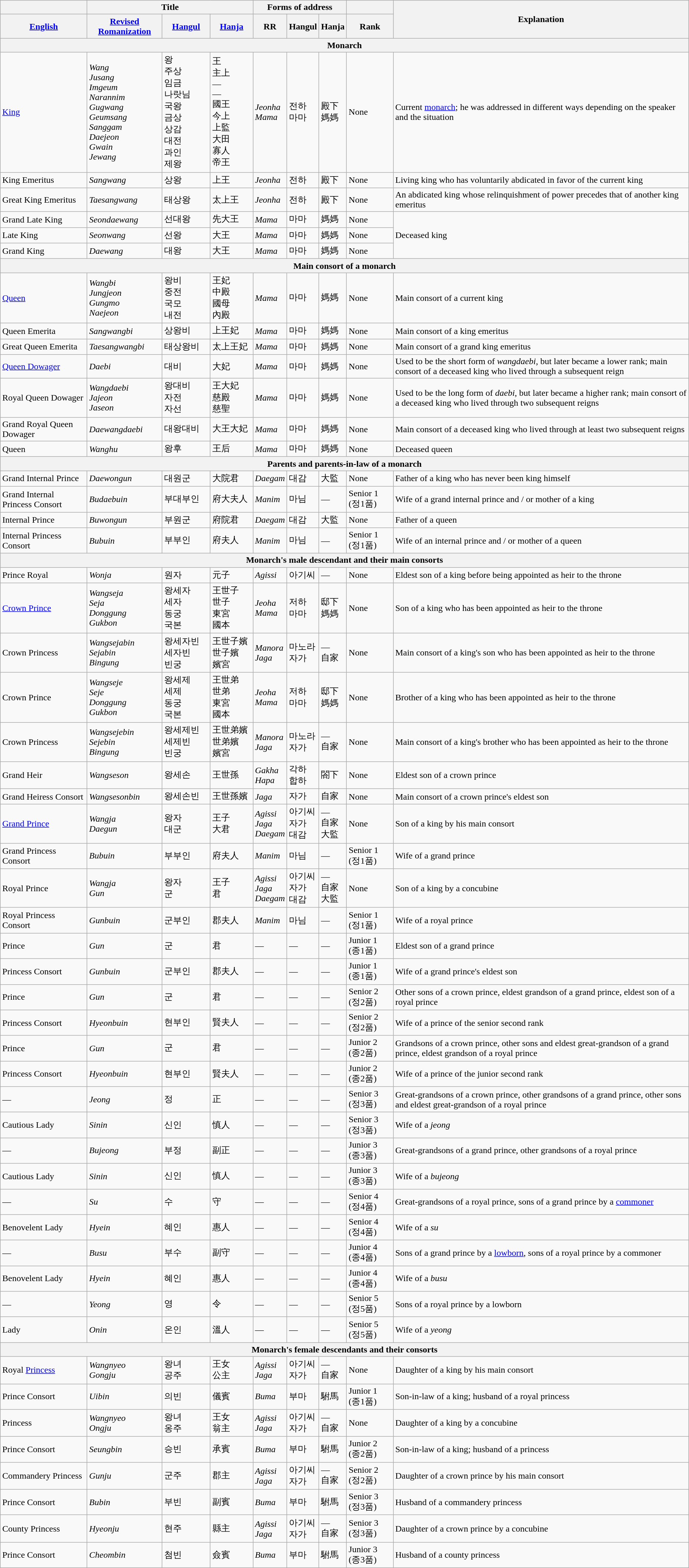<table class="wikitable">
<tr>
<th></th>
<th colspan="3">Title</th>
<th colspan="3">Forms of address</th>
<th></th>
<th rowspan="2">Explanation</th>
</tr>
<tr>
<th><a href='#'>English</a></th>
<th><a href='#'>Revised Romanization</a></th>
<th width=80px><a href='#'>Hangul</a></th>
<th width=70px><a href='#'>Hanja</a></th>
<th>RR</th>
<th>Hangul</th>
<th>Hanja</th>
<th>Rank</th>
</tr>
<tr>
<th colspan="9"><strong>Monarch</strong></th>
</tr>
<tr>
<td><a href='#'>King</a></td>
<td><em>Wang</em><br><em>Jusang</em><br><em>Imgeum</em><br><em>Narannim</em><br><em>Gugwang</em><br><em>Geumsang</em> <br><em>Sanggam</em> <br><em>Daejeon</em><br><em>Gwain</em><br><em>Jewang</em></td>
<td>왕<br>주상<br>임금<br>나랏님<br>국왕<br>금상<br>상감<br>대전<br>과인<br>제왕</td>
<td>王<br>主上<br>—<br>—<br>國王<br>今上<br>上監<br>大田<br>寡人<br>帝王</td>
<td><em>Jeonha</em><br><em>Mama</em></td>
<td>전하<br>마마</td>
<td>殿下<br>媽媽</td>
<td>None</td>
<td>Current <a href='#'>monarch</a>; he was addressed in different ways depending on the speaker and the situation</td>
</tr>
<tr>
<td>King Emeritus</td>
<td><em>Sangwang</em></td>
<td>상왕</td>
<td>上王</td>
<td><em>Jeonha</em></td>
<td>전하</td>
<td>殿下</td>
<td>None</td>
<td>Living king who has voluntarily abdicated in favor of the current king</td>
</tr>
<tr>
<td>Great King Emeritus</td>
<td><em>Taesangwang</em></td>
<td>태상왕</td>
<td>太上王</td>
<td><em>Jeonha</em></td>
<td>전하</td>
<td>殿下</td>
<td>None</td>
<td>An abdicated king whose relinquishment of power precedes that of another king emeritus</td>
</tr>
<tr>
<td>Grand Late King</td>
<td><em>Seondaewang</em></td>
<td>선대왕</td>
<td>先大王</td>
<td><em>Mama</em></td>
<td>마마</td>
<td>媽媽</td>
<td>None</td>
<td rowspan="3">Deceased king</td>
</tr>
<tr>
<td>Late King</td>
<td><em>Seonwang</em></td>
<td>선왕</td>
<td>大王</td>
<td><em>Mama</em></td>
<td>마마</td>
<td>媽媽</td>
<td>None</td>
</tr>
<tr>
<td>Grand King</td>
<td><em>Daewang</em></td>
<td>대왕</td>
<td>大王</td>
<td><em>Mama</em></td>
<td>마마</td>
<td>媽媽</td>
<td>None</td>
</tr>
<tr>
<th colspan="9"><strong>Main consort of a monarch</strong></th>
</tr>
<tr>
<td><a href='#'>Queen</a></td>
<td><em>Wangbi</em><br><em>Jungjeon</em><br><em>Gungmo</em><br><em>Naejeon</em></td>
<td>왕비<br>중전<br>국모<br>내전</td>
<td>王妃<br>中殿<br>國母<br>內殿</td>
<td><em>Mama</em></td>
<td>마마</td>
<td>媽媽</td>
<td>None</td>
<td>Main consort of a current king</td>
</tr>
<tr>
<td>Queen Emerita</td>
<td><em>Sangwangbi</em></td>
<td>상왕비</td>
<td>上王妃</td>
<td><em>Mama</em></td>
<td>마마</td>
<td>媽媽</td>
<td>None</td>
<td>Main consort of a king emeritus</td>
</tr>
<tr>
<td>Great Queen Emerita</td>
<td><em>Taesangwangbi</em></td>
<td>태상왕비</td>
<td>太上王妃</td>
<td><em>Mama</em></td>
<td>마마</td>
<td>媽媽</td>
<td>None</td>
<td>Main consort of a grand king emeritus</td>
</tr>
<tr>
<td><a href='#'>Queen Dowager</a></td>
<td><em>Daebi</em></td>
<td>대비</td>
<td>大妃</td>
<td><em>Mama</em></td>
<td>마마</td>
<td>媽媽</td>
<td>None</td>
<td>Used to be the short form of <em>wangdaebi</em>, but later became a lower rank; main consort of a deceased king who lived through a subsequent reign</td>
</tr>
<tr>
<td>Royal Queen Dowager</td>
<td><em>Wangdaebi</em><br><em>Jajeon</em><br><em>Jaseon</em></td>
<td>왕대비<br>자전<br>자선</td>
<td>王大妃<br>慈殿<br>慈聖</td>
<td><em>Mama</em></td>
<td>마마</td>
<td>媽媽</td>
<td>None</td>
<td>Used to be the long form of <em>daebi</em>, but later became a higher rank; main consort of a deceased king who lived through two subsequent reigns</td>
</tr>
<tr>
<td>Grand Royal Queen Dowager</td>
<td><em>Daewangdaebi</em></td>
<td>대왕대비</td>
<td>大王大妃</td>
<td><em>Mama</em></td>
<td>마마</td>
<td>媽媽</td>
<td>None</td>
<td>Main consort of a deceased king who lived through at least two subsequent reigns</td>
</tr>
<tr>
<td>Queen</td>
<td><em>Wanghu</em></td>
<td>왕후</td>
<td>王后</td>
<td><em>Mama</em></td>
<td>마마</td>
<td>媽媽</td>
<td>None</td>
<td>Deceased queen</td>
</tr>
<tr>
<th colspan="9"><strong>Parents and parents-in-law of a monarch</strong></th>
</tr>
<tr>
<td>Grand Internal Prince</td>
<td><em>Daewongun</em></td>
<td>대원군</td>
<td>大院君</td>
<td><em>Daegam</em></td>
<td>대감</td>
<td>大監</td>
<td>None</td>
<td>Father of a king who has never been king himself</td>
</tr>
<tr>
<td>Grand Internal Princess Consort</td>
<td><em>Budaebuin</em></td>
<td>부대부인</td>
<td>府大夫人</td>
<td><em>Manim</em></td>
<td>마님</td>
<td>—</td>
<td>Senior 1 (정1품)</td>
<td>Wife of a grand internal prince and / or mother of a king</td>
</tr>
<tr>
<td>Internal Prince</td>
<td><em>Buwongun</em></td>
<td>부원군</td>
<td>府院君</td>
<td><em>Daegam</em></td>
<td>대감</td>
<td>大監</td>
<td>None</td>
<td>Father of a queen</td>
</tr>
<tr>
<td>Internal Princess Consort</td>
<td><em>Bubuin</em></td>
<td>부부인</td>
<td>府夫人</td>
<td><em>Manim</em></td>
<td>마님</td>
<td>—</td>
<td>Senior 1 (정1품)</td>
<td>Wife of an internal prince and / or mother of a queen</td>
</tr>
<tr>
<th colspan="9"><strong>Monarch's male descendant and their main consorts</strong></th>
</tr>
<tr>
<td>Prince Royal</td>
<td><em>Wonja</em></td>
<td>원자</td>
<td>元子</td>
<td><em>Agissi</em></td>
<td>아기씨</td>
<td>—</td>
<td>None</td>
<td>Eldest son of a king before being appointed as heir to the throne</td>
</tr>
<tr>
<td><a href='#'>Crown Prince</a></td>
<td><em>Wangseja</em><br><em>Seja</em><br><em>Donggung</em><br><em>Gukbon</em></td>
<td>왕세자<br>세자<br>동궁<br>국본</td>
<td>王世子<br>世子<br>東宮<br>國本</td>
<td><em>Jeoha</em><br><em>Mama</em></td>
<td>저하<br>마마</td>
<td>邸下<br>媽媽</td>
<td>None</td>
<td>Son of a king who has been appointed as heir to the throne</td>
</tr>
<tr>
<td>Crown Princess</td>
<td><em>Wangsejabin</em><br><em>Sejabin</em><br><em>Bingung</em></td>
<td>왕세자빈<br>세자빈<br>빈궁</td>
<td>王世子嬪<br>世子嬪<br>嬪宮</td>
<td><em>Manora</em><br><em>Jaga</em></td>
<td>마노라<br>자가</td>
<td>—<br>自家</td>
<td>None</td>
<td>Main consort of a king's son who has been appointed as heir to the throne</td>
</tr>
<tr>
<td>Crown Prince</td>
<td><em>Wangseje</em><br><em>Seje</em><br><em>Donggung</em><br><em>Gukbon</em></td>
<td>왕세제<br>세제<br>동궁<br>국본</td>
<td>王世弟<br>世弟<br>東宮<br>國本</td>
<td><em>Jeoha</em><br><em>Mama</em></td>
<td>저하<br>마마</td>
<td>邸下<br>媽媽</td>
<td>None</td>
<td>Brother of a king who has been appointed as heir to the throne</td>
</tr>
<tr>
<td>Crown Princess</td>
<td><em>Wangsejebin</em><br><em>Sejebin</em><br><em>Bingung</em></td>
<td>왕세제빈<br>세제빈<br>빈궁</td>
<td>王世弟嬪<br>世弟嬪<br>嬪宮</td>
<td><em>Manora</em><br><em>Jaga</em></td>
<td>마노라<br>자가</td>
<td>—<br>自家</td>
<td>None</td>
<td>Main consort of a king's brother who has been appointed as heir to the throne</td>
</tr>
<tr>
<td>Grand Heir</td>
<td><em>Wangseson</em></td>
<td>왕세손</td>
<td>王世孫</td>
<td><em>Gakha</em><br><em>Hapa</em></td>
<td>각하<br>합하</td>
<td>閤下</td>
<td>None</td>
<td>Eldest son of a crown prince</td>
</tr>
<tr>
<td>Grand Heiress Consort</td>
<td><em>Wangsesonbin</em></td>
<td>왕세손빈</td>
<td>王世孫嬪</td>
<td><em>Jaga</em></td>
<td>자가</td>
<td>自家</td>
<td>None</td>
<td>Main consort of a crown prince's eldest son</td>
</tr>
<tr>
<td><a href='#'>Grand Prince</a></td>
<td><em>Wangja</em><br><em>Daegun</em></td>
<td>왕자<br>대군</td>
<td>王子<br>大君</td>
<td><em>Agissi</em><br><em>Jaga</em><br><em>Daegam</em></td>
<td>아기씨<br>자가<br>대감</td>
<td>—<br>自家<br>大監</td>
<td>None</td>
<td>Son of a king by his main consort</td>
</tr>
<tr>
<td>Grand Princess Consort</td>
<td><em>Bubuin</em></td>
<td>부부인</td>
<td>府夫人</td>
<td><em>Manim</em></td>
<td>마님</td>
<td>—</td>
<td>Senior 1 (정1품)</td>
<td>Wife of a grand prince</td>
</tr>
<tr>
<td>Royal Prince</td>
<td><em>Wangja</em><br><em>Gun</em></td>
<td>왕자<br>군</td>
<td>王子<br>君</td>
<td><em>Agissi</em><br><em>Jaga</em><br><em>Daegam</em></td>
<td>아기씨<br>자가<br>대감</td>
<td>—<br>自家<br>大監</td>
<td>None</td>
<td>Son of a king by a concubine</td>
</tr>
<tr>
<td>Royal Princess Consort</td>
<td><em>Gunbuin</em></td>
<td>군부인</td>
<td>郡夫人</td>
<td><em>Manim</em></td>
<td>마님</td>
<td>—</td>
<td>Senior 1 (정1품)</td>
<td>Wife of a royal prince</td>
</tr>
<tr>
<td>Prince</td>
<td><em>Gun</em></td>
<td>군</td>
<td>君</td>
<td>—</td>
<td>—</td>
<td>—</td>
<td>Junior 1 (종1품)</td>
<td>Eldest son of a grand prince</td>
</tr>
<tr>
<td>Princess Consort</td>
<td><em>Gunbuin</em></td>
<td>군부인</td>
<td>郡夫人</td>
<td>—</td>
<td>—</td>
<td>—</td>
<td>Junior 1 (종1품)</td>
<td>Wife of a grand prince's eldest son</td>
</tr>
<tr>
<td>Prince</td>
<td><em>Gun</em></td>
<td>군</td>
<td>君</td>
<td>—</td>
<td>—</td>
<td>—</td>
<td>Senior 2 (정2품)</td>
<td>Other sons of a crown prince, eldest grandson of a grand prince, eldest son of a royal prince</td>
</tr>
<tr>
<td>Princess Consort</td>
<td><em>Hyeonbuin</em></td>
<td>현부인</td>
<td>賢夫人</td>
<td>—</td>
<td>—</td>
<td>—</td>
<td>Senior 2 (정2품)</td>
<td>Wife of a prince of the senior second rank</td>
</tr>
<tr>
<td>Prince</td>
<td><em>Gun</em></td>
<td>군</td>
<td>君</td>
<td>—</td>
<td>—</td>
<td>—</td>
<td>Junior 2 (종2품)</td>
<td>Grandsons of a crown prince, other sons and eldest great-grandson of a grand prince, eldest grandson of a royal prince</td>
</tr>
<tr>
<td>Princess Consort</td>
<td><em>Hyeonbuin</em></td>
<td>현부인</td>
<td>賢夫人</td>
<td>—</td>
<td>—</td>
<td>—</td>
<td>Junior 2 (종2품)</td>
<td>Wife of a prince of the junior second rank</td>
</tr>
<tr>
<td>—</td>
<td><em>Jeong</em></td>
<td>정</td>
<td>正</td>
<td>—</td>
<td>—</td>
<td>—</td>
<td>Senior 3 (정3품)</td>
<td>Great-grandsons of a crown prince, other grandsons of a grand prince, other sons and eldest great-grandson of a royal prince</td>
</tr>
<tr>
<td>Cautious Lady</td>
<td><em>Sinin</em></td>
<td>신인</td>
<td>慎人</td>
<td>—</td>
<td>—</td>
<td>—</td>
<td>Senior 3 (정3품)</td>
<td>Wife of a <em>jeong</em></td>
</tr>
<tr>
<td>—</td>
<td><em>Bujeong</em></td>
<td>부정</td>
<td>副正</td>
<td>—</td>
<td>—</td>
<td>—</td>
<td>Junior 3 (종3품)</td>
<td>Great-grandsons of a grand prince, other grandsons of a royal prince</td>
</tr>
<tr>
<td>Cautious Lady</td>
<td><em>Sinin</em></td>
<td>신인</td>
<td>慎人</td>
<td>—</td>
<td>—</td>
<td>—</td>
<td>Junior 3 (종3품)</td>
<td>Wife of a <em>bujeong</em></td>
</tr>
<tr>
<td>—</td>
<td><em>Su</em></td>
<td>수</td>
<td>守</td>
<td>—</td>
<td>—</td>
<td>—</td>
<td>Senior 4 (정4품)</td>
<td>Great-grandsons of a royal prince, sons of a grand prince by a <a href='#'>commoner</a></td>
</tr>
<tr>
<td>Benovelent Lady</td>
<td><em>Hyein</em></td>
<td>혜인</td>
<td>惠人</td>
<td>—</td>
<td>—</td>
<td>—</td>
<td>Senior 4 (정4품)</td>
<td>Wife of a <em>su</em></td>
</tr>
<tr>
<td>—</td>
<td><em>Busu</em></td>
<td>부수</td>
<td>副守</td>
<td>—</td>
<td>—</td>
<td>—</td>
<td>Junior 4 (종4품)</td>
<td>Sons of a grand prince by a <a href='#'>lowborn</a>, sons of a royal prince by a commoner</td>
</tr>
<tr>
<td>Benovelent Lady</td>
<td><em>Hyein</em></td>
<td>혜인</td>
<td>惠人</td>
<td>—</td>
<td>—</td>
<td>—</td>
<td>Junior 4 (종4품)</td>
<td>Wife of a <em>busu</em></td>
</tr>
<tr>
<td>—</td>
<td><em>Yeong</em></td>
<td>영</td>
<td>令</td>
<td>—</td>
<td>—</td>
<td>—</td>
<td>Senior 5 (정5품)</td>
<td>Sons of a royal prince by a lowborn</td>
</tr>
<tr>
<td>Lady</td>
<td><em>Onin</em></td>
<td>온인</td>
<td>溫人</td>
<td>—</td>
<td>—</td>
<td>—</td>
<td>Senior 5 (정5품)</td>
<td>Wife of a <em>yeong</em></td>
</tr>
<tr>
<th colspan="9">Monarch's female descendants and their consorts</th>
</tr>
<tr>
<td>Royal <a href='#'>Princess</a></td>
<td><em>Wangnyeo</em><br><em>Gongju</em></td>
<td>왕녀<br>공주</td>
<td>王女<br>公主</td>
<td><em>Agissi</em><br><em>Jaga</em></td>
<td>아기씨<br>자가</td>
<td>—<br>自家</td>
<td>None</td>
<td>Daughter of a king by his main consort</td>
</tr>
<tr>
<td>Prince Consort</td>
<td><em>Uibin</em></td>
<td>의빈</td>
<td>儀賓</td>
<td><em>Buma</em></td>
<td>부마</td>
<td>駙馬</td>
<td>Junior 1 (종1품)</td>
<td>Son-in-law of a king; husband of a royal princess</td>
</tr>
<tr>
<td>Princess</td>
<td><em>Wangnyeo</em><br><em>Ongju</em></td>
<td>왕녀<br>옹주</td>
<td>王女<br>翁主</td>
<td><em>Agissi</em><br><em>Jaga</em></td>
<td>아기씨<br>자가</td>
<td>—<br>自家</td>
<td>None</td>
<td>Daughter of a king by a concubine</td>
</tr>
<tr>
<td>Prince Consort</td>
<td><em>Seungbin</em></td>
<td>승빈</td>
<td>承賓</td>
<td><em>Buma</em></td>
<td>부마</td>
<td>駙馬</td>
<td>Junior 2 (종2품)</td>
<td>Son-in-law of a king; husband of a princess</td>
</tr>
<tr>
<td>Commandery Princess</td>
<td><em>Gunju</em></td>
<td>군주</td>
<td>郡主</td>
<td><em>Agissi</em><br><em>Jaga</em></td>
<td>아기씨<br>자가</td>
<td>—<br>自家</td>
<td>Senior 2 (정2품)</td>
<td>Daughter of a crown prince by his main consort</td>
</tr>
<tr>
<td>Prince Consort</td>
<td><em>Bubin</em></td>
<td>부빈</td>
<td>副賓</td>
<td><em>Buma</em></td>
<td>부마</td>
<td>駙馬</td>
<td>Senior 3 (정3품)</td>
<td>Husband of a commandery princess</td>
</tr>
<tr>
<td>County Princess</td>
<td><em>Hyeonju</em></td>
<td>현주</td>
<td>縣主</td>
<td><em>Agissi</em><br><em>Jaga</em></td>
<td>아기씨<br>자가</td>
<td>—<br>自家</td>
<td>Senior 3 (정3품)</td>
<td>Daughter of a crown prince by a concubine</td>
</tr>
<tr>
<td>Prince Consort</td>
<td><em>Cheombin</em></td>
<td>첨빈</td>
<td>僉賓</td>
<td><em>Buma</em></td>
<td>부마</td>
<td>駙馬</td>
<td>Junior 3 (종3품)</td>
<td>Husband of a county princess</td>
</tr>
</table>
